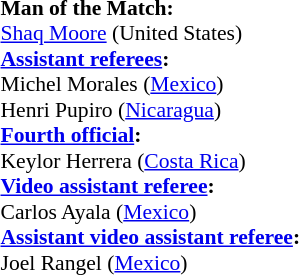<table width=50% style="font-size:90%">
<tr>
<td><br><strong>Man of the Match:</strong>
<br><a href='#'>Shaq Moore</a> (United States)<br><strong><a href='#'>Assistant referees</a>:</strong>
<br>Michel Morales (<a href='#'>Mexico</a>)
<br>Henri Pupiro (<a href='#'>Nicaragua</a>)
<br><strong><a href='#'>Fourth official</a>:</strong>
<br>Keylor Herrera (<a href='#'>Costa Rica</a>)
<br><strong><a href='#'>Video assistant referee</a>:</strong>
<br>Carlos Ayala (<a href='#'>Mexico</a>)
<br><strong><a href='#'>Assistant video assistant referee</a>:</strong>
<br>Joel Rangel (<a href='#'>Mexico</a>)</td>
</tr>
</table>
